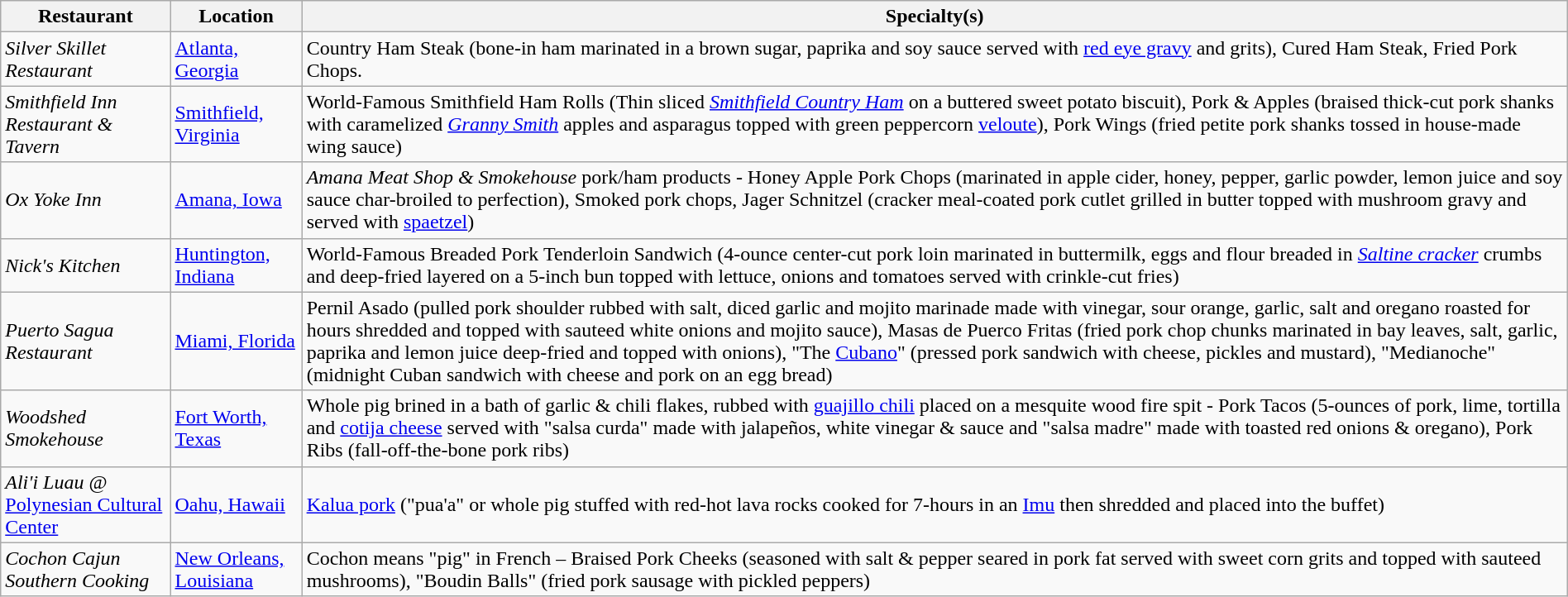<table class="wikitable" style="width:100%;">
<tr>
<th>Restaurant</th>
<th>Location</th>
<th>Specialty(s)</th>
</tr>
<tr>
<td><em>Silver Skillet Restaurant</em></td>
<td><a href='#'>Atlanta, Georgia</a></td>
<td>Country Ham Steak (bone-in ham marinated in a brown sugar, paprika and soy sauce served with <a href='#'>red eye gravy</a> and grits), Cured Ham Steak, Fried Pork Chops.</td>
</tr>
<tr>
<td><em>Smithfield Inn Restaurant & Tavern</em></td>
<td><a href='#'>Smithfield, Virginia</a></td>
<td>World-Famous Smithfield Ham Rolls (Thin sliced <em><a href='#'>Smithfield Country Ham</a></em> on a buttered sweet potato biscuit), Pork & Apples (braised thick-cut pork shanks with caramelized <em><a href='#'>Granny Smith</a></em> apples and asparagus topped with green peppercorn <a href='#'>veloute</a>), Pork Wings (fried petite pork shanks tossed in house-made wing sauce)</td>
</tr>
<tr>
<td><em>Ox Yoke Inn</em></td>
<td><a href='#'>Amana, Iowa</a></td>
<td><em>Amana Meat Shop & Smokehouse</em> pork/ham products - Honey Apple Pork Chops (marinated in apple cider, honey, pepper, garlic powder, lemon juice and soy sauce char-broiled to perfection), Smoked pork chops, Jager Schnitzel (cracker meal-coated pork cutlet grilled in butter topped with mushroom gravy and served with <a href='#'>spaetzel</a>)</td>
</tr>
<tr>
<td><em>Nick's Kitchen</em></td>
<td><a href='#'>Huntington, Indiana</a></td>
<td>World-Famous Breaded Pork Tenderloin Sandwich (4-ounce center-cut pork loin marinated in buttermilk, eggs and flour breaded in <em><a href='#'>Saltine cracker</a></em> crumbs and deep-fried layered on a 5-inch bun topped with lettuce, onions and tomatoes served with crinkle-cut fries)</td>
</tr>
<tr>
<td><em>Puerto Sagua Restaurant</em></td>
<td><a href='#'>Miami, Florida</a></td>
<td>Pernil Asado (pulled pork shoulder rubbed with salt, diced garlic and mojito marinade made with vinegar, sour orange, garlic, salt and oregano roasted for  hours shredded and topped with sauteed white onions and mojito sauce), Masas de Puerco Fritas (fried pork chop chunks marinated in bay leaves, salt, garlic, paprika and lemon juice deep-fried and topped with onions), "The <a href='#'>Cubano</a>" (pressed pork sandwich with cheese, pickles and mustard), "Medianoche" (midnight Cuban sandwich with cheese and pork on an egg bread)</td>
</tr>
<tr>
<td><em>Woodshed Smokehouse</em></td>
<td><a href='#'>Fort Worth, Texas</a></td>
<td>Whole pig brined in a bath of garlic & chili flakes, rubbed with <a href='#'>guajillo chili</a> placed on a mesquite wood fire spit - Pork Tacos (5-ounces of pork, lime, tortilla and <a href='#'>cotija cheese</a> served with "salsa curda" made with jalapeños, white vinegar & sauce and "salsa madre" made with toasted red onions & oregano), Pork Ribs (fall-off-the-bone pork ribs)</td>
</tr>
<tr>
<td><em>Ali'i Luau</em> @ <a href='#'>Polynesian Cultural Center</a></td>
<td><a href='#'>Oahu, Hawaii</a></td>
<td><a href='#'>Kalua pork</a> ("pua'a" or whole pig stuffed with red-hot lava rocks cooked for 7-hours in an <a href='#'>Imu</a> then shredded and placed into the buffet)</td>
</tr>
<tr>
<td><em>Cochon Cajun Southern Cooking</em></td>
<td><a href='#'>New Orleans, Louisiana</a></td>
<td>Cochon means "pig" in French – Braised Pork Cheeks (seasoned with salt & pepper seared in pork fat served with sweet corn grits and topped with sauteed mushrooms), "Boudin Balls" (fried pork sausage with pickled peppers)</td>
</tr>
</table>
